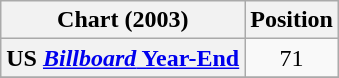<table class="wikitable plainrowheaders" style="text-align:center">
<tr>
<th>Chart (2003)</th>
<th>Position</th>
</tr>
<tr>
<th scope="row">US <a href='#'><em>Billboard</em> Year-End</a></th>
<td>71</td>
</tr>
<tr>
</tr>
</table>
